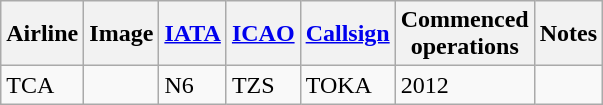<table class="wikitable sortable">
<tr valign="middle">
<th>Airline</th>
<th>Image</th>
<th><a href='#'>IATA</a></th>
<th><a href='#'>ICAO</a></th>
<th><a href='#'>Callsign</a></th>
<th>Commenced<br>operations</th>
<th>Notes</th>
</tr>
<tr>
<td>TCA</td>
<td></td>
<td>N6</td>
<td>TZS</td>
<td>TOKA</td>
<td>2012</td>
<td></td>
</tr>
</table>
